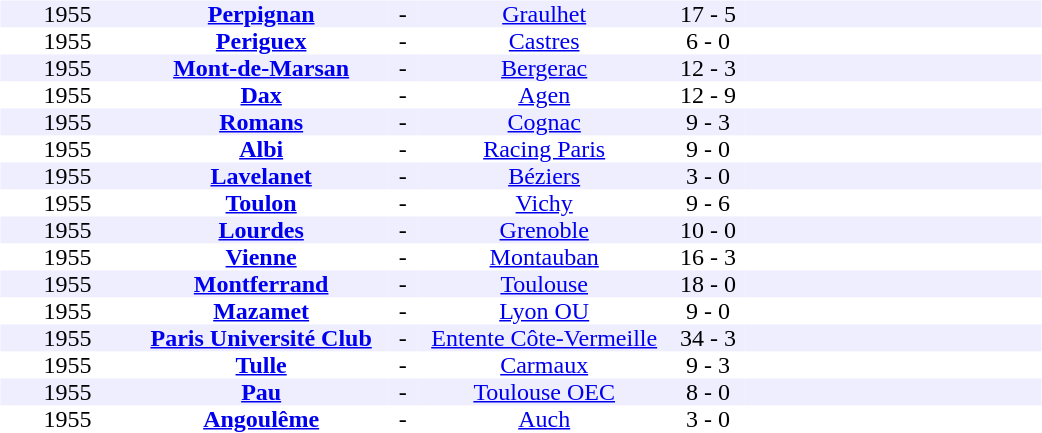<table width=700>
<tr>
<td width=700 valign=top><br><table border=0 cellspacing=0 cellpadding=0 style=font-size: 100%; border-collapse: collapse; width=100%>
<tr align=center bgcolor=#EEEEFF>
<td width=90>1955</td>
<td width=170><strong><a href='#'>Perpignan</a></strong></td>
<td width=20>-</td>
<td width=170><a href='#'>Graulhet</a></td>
<td width=50>17 - 5</td>
<td width=200></td>
</tr>
<tr align=center bgcolor=#FFFFFF>
<td width=90>1955</td>
<td width=170><strong><a href='#'>Periguex</a></strong></td>
<td width=20>-</td>
<td width=170><a href='#'>Castres</a></td>
<td width=50>6 - 0</td>
<td width=200></td>
</tr>
<tr align=center bgcolor=#EEEEFF>
<td width=90>1955</td>
<td width=170><strong><a href='#'>Mont-de-Marsan</a></strong></td>
<td width=20>-</td>
<td width=170><a href='#'>Bergerac</a></td>
<td width=50>12 - 3</td>
<td width=200></td>
</tr>
<tr align=center bgcolor=#FFFFFF>
<td width=90>1955</td>
<td width=170><strong><a href='#'>Dax</a></strong></td>
<td width=20>-</td>
<td width=170><a href='#'>Agen</a></td>
<td width=50>12 - 9</td>
<td width=200></td>
</tr>
<tr align=center bgcolor=#EEEEFF>
<td width=90>1955</td>
<td width=170><strong><a href='#'>Romans</a></strong></td>
<td width=20>-</td>
<td width=170><a href='#'>Cognac</a></td>
<td width=50>9 - 3</td>
<td width=200></td>
</tr>
<tr align=center bgcolor=#FFFFFF>
<td width=90>1955</td>
<td width=170><strong><a href='#'>Albi</a></strong></td>
<td width=20>-</td>
<td width=170><a href='#'>Racing Paris</a></td>
<td width=50>9 - 0</td>
<td width=200></td>
</tr>
<tr align=center bgcolor=#EEEEFF>
<td width=90>1955</td>
<td width=170><strong><a href='#'>Lavelanet</a></strong></td>
<td width=20>-</td>
<td width=170><a href='#'>Béziers</a></td>
<td width=50>3 - 0</td>
<td width=200></td>
</tr>
<tr align=center bgcolor=#FFFFFF>
<td width=90>1955</td>
<td width=170><strong><a href='#'>Toulon</a></strong></td>
<td width=20>-</td>
<td width=170><a href='#'>Vichy</a></td>
<td width=50>9 - 6</td>
<td width=200></td>
</tr>
<tr align=center bgcolor=#EEEEFF>
<td width=90>1955</td>
<td width=170><strong><a href='#'>Lourdes</a></strong></td>
<td width=20>-</td>
<td width=170><a href='#'>Grenoble</a></td>
<td width=50>10 - 0</td>
<td width=200></td>
</tr>
<tr align=center bgcolor=#FFFFFF>
<td width=90>1955</td>
<td width=170><strong><a href='#'>Vienne</a></strong></td>
<td width=20>-</td>
<td width=170><a href='#'>Montauban</a></td>
<td width=50>16 - 3</td>
<td width=200></td>
</tr>
<tr align=center bgcolor=#EEEEFF>
<td width=90>1955</td>
<td width=170><strong><a href='#'>Montferrand</a></strong></td>
<td width=20>-</td>
<td width=170><a href='#'>Toulouse</a></td>
<td width=50>18 - 0</td>
<td width=200></td>
</tr>
<tr align=center bgcolor=#FFFFFF>
<td width=90>1955</td>
<td width=170><strong><a href='#'>Mazamet</a></strong></td>
<td width=20>-</td>
<td width=170><a href='#'>Lyon OU</a></td>
<td width=50>9 - 0</td>
<td width=200></td>
</tr>
<tr align=center bgcolor=#EEEEFF>
<td width=90>1955</td>
<td width=170><strong><a href='#'>Paris Université Club</a></strong></td>
<td width=20>-</td>
<td width=170><a href='#'>Entente Côte-Vermeille</a></td>
<td width=50>34 - 3</td>
<td width=200></td>
</tr>
<tr align=center bgcolor=#FFFFFF>
<td width=90>1955</td>
<td width=170><strong><a href='#'>Tulle</a></strong></td>
<td width=20>-</td>
<td width=170><a href='#'>Carmaux</a></td>
<td width=50>9 - 3</td>
<td width=200></td>
</tr>
<tr align=center bgcolor=#EEEEFF>
<td width=90>1955</td>
<td width=170><strong><a href='#'>Pau</a></strong></td>
<td width=20>-</td>
<td width=170><a href='#'>Toulouse OEC</a></td>
<td width=50>8 - 0</td>
<td width=200></td>
</tr>
<tr align=center bgcolor=#FFFFFF>
<td width=90>1955</td>
<td width=170><strong><a href='#'>Angoulême</a> </strong></td>
<td width=20>-</td>
<td width=170><a href='#'>Auch</a></td>
<td width=50>3 - 0</td>
<td width=200></td>
</tr>
</table>
</td>
</tr>
</table>
